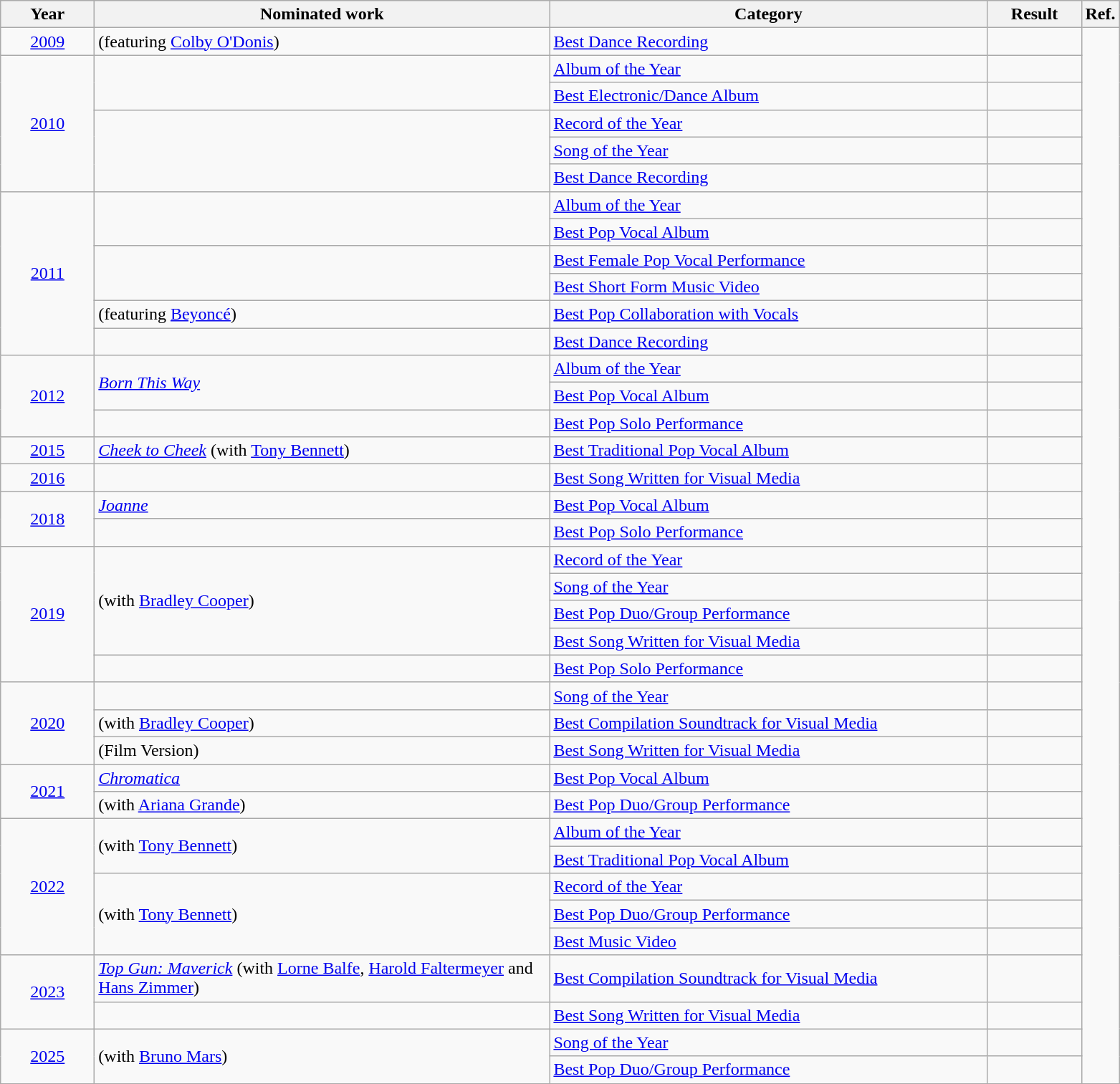<table class=wikitable>
<tr>
<th scope="col" style="width:5em;">Year</th>
<th scope="col" style="width:26em;">Nominated work</th>
<th scope="col" style="width:25em;">Category</th>
<th scope="col" style="width:5em;">Result</th>
<th>Ref.</th>
</tr>
<tr>
<td align="center"><a href='#'>2009</a></td>
<td> (featuring <a href='#'>Colby O'Donis</a>)</td>
<td><a href='#'>Best Dance Recording</a></td>
<td></td>
<td rowspan="38" style="text-align:center;"></td>
</tr>
<tr>
<td align="center" rowspan="5"><a href='#'>2010</a></td>
<td rowspan="2"><em></em></td>
<td><a href='#'>Album of the Year</a></td>
<td></td>
</tr>
<tr>
<td><a href='#'>Best Electronic/Dance Album</a></td>
<td></td>
</tr>
<tr>
<td rowspan="3"></td>
<td><a href='#'>Record of the Year</a></td>
<td></td>
</tr>
<tr>
<td><a href='#'>Song of the Year</a></td>
<td></td>
</tr>
<tr>
<td><a href='#'>Best Dance Recording</a></td>
<td></td>
</tr>
<tr>
<td align="center" rowspan="6"><a href='#'>2011</a></td>
<td rowspan="2"><em></em></td>
<td><a href='#'>Album of the Year</a></td>
<td></td>
</tr>
<tr>
<td><a href='#'>Best Pop Vocal Album</a></td>
<td></td>
</tr>
<tr>
<td rowspan="2"></td>
<td><a href='#'>Best Female Pop Vocal Performance</a></td>
<td></td>
</tr>
<tr>
<td><a href='#'>Best Short Form Music Video</a></td>
<td></td>
</tr>
<tr>
<td> (featuring <a href='#'>Beyoncé</a>)</td>
<td><a href='#'>Best Pop Collaboration with Vocals</a></td>
<td></td>
</tr>
<tr>
<td></td>
<td><a href='#'>Best Dance Recording</a></td>
<td></td>
</tr>
<tr>
<td align="center" rowspan="3"><a href='#'>2012</a></td>
<td rowspan="2"><em><a href='#'>Born This Way</a></em></td>
<td><a href='#'>Album of the Year</a></td>
<td></td>
</tr>
<tr>
<td><a href='#'>Best Pop Vocal Album</a></td>
<td></td>
</tr>
<tr>
<td></td>
<td><a href='#'>Best Pop Solo Performance</a></td>
<td></td>
</tr>
<tr>
<td align="center"><a href='#'>2015</a></td>
<td><em><a href='#'>Cheek to Cheek</a></em> (with <a href='#'>Tony Bennett</a>)</td>
<td><a href='#'>Best Traditional Pop Vocal Album</a></td>
<td></td>
</tr>
<tr>
<td align="center"><a href='#'>2016</a></td>
<td></td>
<td><a href='#'>Best Song Written for Visual Media</a></td>
<td></td>
</tr>
<tr>
<td align="center" rowspan="2"><a href='#'>2018</a></td>
<td><em><a href='#'>Joanne</a></em></td>
<td><a href='#'>Best Pop Vocal Album</a></td>
<td></td>
</tr>
<tr>
<td></td>
<td><a href='#'>Best Pop Solo Performance</a></td>
<td></td>
</tr>
<tr>
<td align="center" rowspan="5"><a href='#'>2019</a></td>
<td rowspan="4"> (with <a href='#'>Bradley Cooper</a>)</td>
<td><a href='#'>Record of the Year</a></td>
<td></td>
</tr>
<tr>
<td><a href='#'>Song of the Year</a></td>
<td></td>
</tr>
<tr>
<td><a href='#'>Best Pop Duo/Group Performance</a></td>
<td></td>
</tr>
<tr>
<td><a href='#'>Best Song Written for Visual Media</a></td>
<td></td>
</tr>
<tr>
<td></td>
<td><a href='#'>Best Pop Solo Performance</a></td>
<td></td>
</tr>
<tr>
<td align="center" rowspan="3"><a href='#'>2020</a></td>
<td></td>
<td><a href='#'>Song of the Year</a></td>
<td></td>
</tr>
<tr>
<td> (with <a href='#'>Bradley Cooper</a>)</td>
<td><a href='#'>Best Compilation Soundtrack for Visual Media</a></td>
<td></td>
</tr>
<tr>
<td> (Film Version)</td>
<td><a href='#'>Best Song Written for Visual Media</a></td>
<td></td>
</tr>
<tr>
<td align="center" rowspan="2"><a href='#'>2021</a></td>
<td><em><a href='#'>Chromatica</a></em></td>
<td><a href='#'>Best Pop Vocal Album</a></td>
<td></td>
</tr>
<tr>
<td> (with <a href='#'>Ariana Grande</a>)</td>
<td><a href='#'>Best Pop Duo/Group Performance</a></td>
<td></td>
</tr>
<tr>
<td align="center" rowspan="5"><a href='#'>2022</a></td>
<td rowspan="2"> (with <a href='#'>Tony Bennett</a>)</td>
<td><a href='#'>Album of the Year</a></td>
<td></td>
</tr>
<tr>
<td><a href='#'>Best Traditional Pop Vocal Album</a></td>
<td></td>
</tr>
<tr>
<td rowspan="3"> (with <a href='#'>Tony Bennett</a>)</td>
<td><a href='#'>Record of the Year</a></td>
<td></td>
</tr>
<tr>
<td><a href='#'>Best Pop Duo/Group Performance</a></td>
<td></td>
</tr>
<tr>
<td><a href='#'>Best Music Video</a></td>
<td></td>
</tr>
<tr>
<td align="center" rowspan="2"><a href='#'>2023</a></td>
<td><em><a href='#'>Top Gun: Maverick</a></em> (with <a href='#'>Lorne Balfe</a>, <a href='#'>Harold Faltermeyer</a> and <a href='#'>Hans Zimmer</a>)</td>
<td><a href='#'>Best Compilation Soundtrack for Visual Media</a></td>
<td></td>
</tr>
<tr>
<td></td>
<td><a href='#'>Best Song Written for Visual Media</a></td>
<td></td>
</tr>
<tr>
<td align="center" rowspan="2"><a href='#'>2025</a></td>
<td rowspan="2"> (with <a href='#'>Bruno Mars</a>)</td>
<td><a href='#'>Song of the Year</a></td>
<td></td>
</tr>
<tr>
<td><a href='#'>Best Pop Duo/Group Performance</a></td>
<td></td>
</tr>
<tr>
</tr>
</table>
